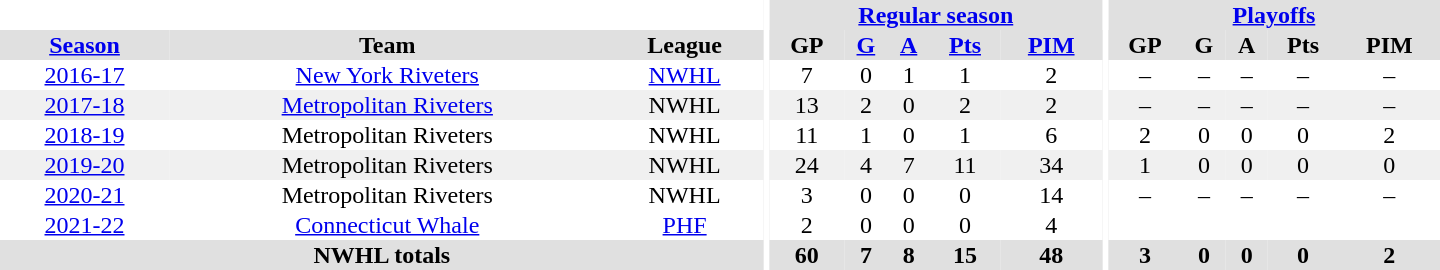<table border="0" cellpadding="1" cellspacing="0" style="text-align:center; width:60em">
<tr bgcolor="#e0e0e0">
<th colspan="3" bgcolor="#ffffff"></th>
<th rowspan="101" bgcolor="#ffffff"></th>
<th colspan="5"><a href='#'>Regular season</a></th>
<th rowspan="101" bgcolor="#ffffff"></th>
<th colspan="5"><a href='#'>Playoffs</a></th>
</tr>
<tr bgcolor="#e0e0e0">
<th><a href='#'>Season</a></th>
<th>Team</th>
<th>League</th>
<th>GP</th>
<th><a href='#'>G</a></th>
<th><a href='#'>A</a></th>
<th><a href='#'>Pts</a></th>
<th><a href='#'>PIM</a></th>
<th>GP</th>
<th>G</th>
<th>A</th>
<th>Pts</th>
<th>PIM</th>
</tr>
<tr>
<td><a href='#'>2016-17</a></td>
<td><a href='#'>New York Riveters</a></td>
<td><a href='#'>NWHL</a></td>
<td>7</td>
<td>0</td>
<td>1</td>
<td>1</td>
<td>2</td>
<td>–</td>
<td>–</td>
<td>–</td>
<td>–</td>
<td>–</td>
</tr>
<tr bgcolor="#f0f0f0">
<td><a href='#'>2017-18</a></td>
<td><a href='#'>Metropolitan Riveters</a></td>
<td>NWHL</td>
<td>13</td>
<td>2</td>
<td>0</td>
<td>2</td>
<td>2</td>
<td>–</td>
<td>–</td>
<td>–</td>
<td>–</td>
<td>–</td>
</tr>
<tr>
<td><a href='#'>2018-19</a></td>
<td>Metropolitan Riveters</td>
<td>NWHL</td>
<td>11</td>
<td>1</td>
<td>0</td>
<td>1</td>
<td>6</td>
<td>2</td>
<td>0</td>
<td>0</td>
<td>0</td>
<td>2</td>
</tr>
<tr bgcolor="#f0f0f0">
<td><a href='#'>2019-20</a></td>
<td>Metropolitan Riveters</td>
<td>NWHL</td>
<td>24</td>
<td>4</td>
<td>7</td>
<td>11</td>
<td>34</td>
<td>1</td>
<td>0</td>
<td>0</td>
<td>0</td>
<td>0</td>
</tr>
<tr>
<td><a href='#'>2020-21</a></td>
<td>Metropolitan Riveters</td>
<td>NWHL</td>
<td>3</td>
<td>0</td>
<td>0</td>
<td>0</td>
<td>14</td>
<td>–</td>
<td>–</td>
<td>–</td>
<td>–</td>
<td>–</td>
</tr>
<tr>
<td><a href='#'>2021-22</a></td>
<td><a href='#'>Connecticut Whale</a></td>
<td><a href='#'>PHF</a></td>
<td>2</td>
<td>0</td>
<td>0</td>
<td>0</td>
<td>4</td>
<td></td>
<th></th>
<td></td>
<th></th>
<td></td>
</tr>
<tr bgcolor="#e0e0e0">
<th colspan="3">NWHL totals</th>
<th>60</th>
<th>7</th>
<th>8</th>
<th>15</th>
<th>48</th>
<th>3</th>
<th>0</th>
<th>0</th>
<th>0</th>
<th>2</th>
</tr>
</table>
